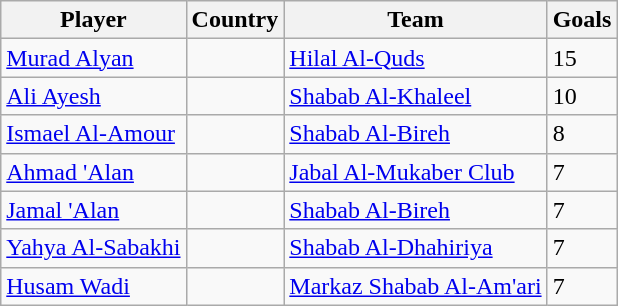<table class="wikitable">
<tr>
<th>Player</th>
<th>Country</th>
<th>Team</th>
<th>Goals</th>
</tr>
<tr>
<td><a href='#'>Murad Alyan</a></td>
<td></td>
<td><a href='#'>Hilal Al-Quds</a></td>
<td>15</td>
</tr>
<tr>
<td><a href='#'>Ali Ayesh</a></td>
<td></td>
<td><a href='#'>Shabab Al-Khaleel</a></td>
<td>10</td>
</tr>
<tr>
<td><a href='#'>Ismael Al-Amour</a></td>
<td></td>
<td><a href='#'>Shabab Al-Bireh</a></td>
<td>8</td>
</tr>
<tr>
<td><a href='#'>Ahmad 'Alan</a></td>
<td></td>
<td><a href='#'>Jabal Al-Mukaber Club</a></td>
<td>7</td>
</tr>
<tr>
<td><a href='#'>Jamal 'Alan</a></td>
<td></td>
<td><a href='#'>Shabab Al-Bireh</a></td>
<td>7</td>
</tr>
<tr>
<td><a href='#'>Yahya Al-Sabakhi</a></td>
<td></td>
<td><a href='#'>Shabab Al-Dhahiriya</a></td>
<td>7</td>
</tr>
<tr>
<td><a href='#'>Husam Wadi</a></td>
<td></td>
<td><a href='#'>Markaz Shabab Al-Am'ari</a></td>
<td>7</td>
</tr>
</table>
